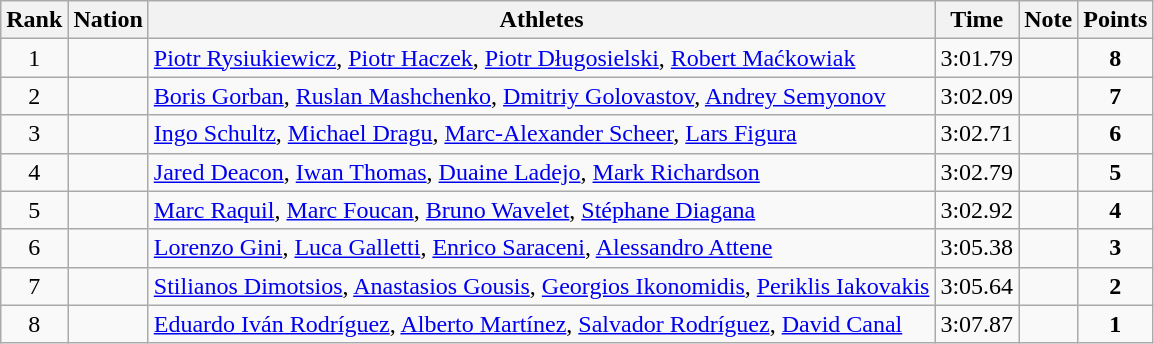<table class="wikitable sortable" style="text-align:center">
<tr>
<th>Rank</th>
<th>Nation</th>
<th>Athletes</th>
<th>Time</th>
<th>Note</th>
<th>Points</th>
</tr>
<tr>
<td>1</td>
<td align=left></td>
<td align=left><a href='#'>Piotr Rysiukiewicz</a>, <a href='#'>Piotr Haczek</a>, <a href='#'>Piotr Długosielski</a>, <a href='#'>Robert Maćkowiak</a></td>
<td>3:01.79</td>
<td></td>
<td><strong>8</strong></td>
</tr>
<tr>
<td>2</td>
<td align=left></td>
<td align=left><a href='#'>Boris Gorban</a>, <a href='#'>Ruslan Mashchenko</a>, <a href='#'>Dmitriy Golovastov</a>, <a href='#'>Andrey Semyonov</a></td>
<td>3:02.09</td>
<td></td>
<td><strong>7</strong></td>
</tr>
<tr>
<td>3</td>
<td align=left></td>
<td align=left><a href='#'>Ingo Schultz</a>, <a href='#'>Michael Dragu</a>, <a href='#'>Marc-Alexander Scheer</a>, <a href='#'>Lars Figura</a></td>
<td>3:02.71</td>
<td></td>
<td><strong>6</strong></td>
</tr>
<tr>
<td>4</td>
<td align=left></td>
<td align=left><a href='#'>Jared Deacon</a>, <a href='#'>Iwan Thomas</a>, <a href='#'>Duaine Ladejo</a>, <a href='#'>Mark Richardson</a></td>
<td>3:02.79</td>
<td></td>
<td><strong>5</strong></td>
</tr>
<tr>
<td>5</td>
<td align=left></td>
<td align=left><a href='#'>Marc Raquil</a>, <a href='#'>Marc Foucan</a>, <a href='#'>Bruno Wavelet</a>, <a href='#'>Stéphane Diagana</a></td>
<td>3:02.92</td>
<td></td>
<td><strong>4</strong></td>
</tr>
<tr>
<td>6</td>
<td align=left></td>
<td align=left><a href='#'>Lorenzo Gini</a>, <a href='#'>Luca Galletti</a>, <a href='#'>Enrico Saraceni</a>, <a href='#'>Alessandro Attene</a></td>
<td>3:05.38</td>
<td></td>
<td><strong>3</strong></td>
</tr>
<tr>
<td>7</td>
<td align=left></td>
<td align=left><a href='#'>Stilianos Dimotsios</a>, <a href='#'>Anastasios Gousis</a>, <a href='#'>Georgios Ikonomidis</a>, <a href='#'>Periklis Iakovakis</a></td>
<td>3:05.64</td>
<td></td>
<td><strong>2</strong></td>
</tr>
<tr>
<td>8</td>
<td align=left></td>
<td align=left><a href='#'>Eduardo Iván Rodríguez</a>, <a href='#'>Alberto Martínez</a>, <a href='#'>Salvador Rodríguez</a>, <a href='#'>David Canal</a></td>
<td>3:07.87</td>
<td></td>
<td><strong>1</strong></td>
</tr>
</table>
